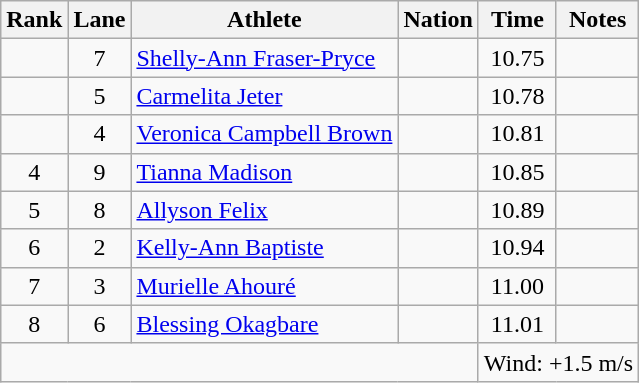<table class="wikitable sortable" style="text-align:center">
<tr>
<th>Rank</th>
<th>Lane</th>
<th>Athlete</th>
<th>Nation</th>
<th>Time</th>
<th>Notes</th>
</tr>
<tr>
<td></td>
<td>7</td>
<td align=left><a href='#'>Shelly-Ann Fraser-Pryce</a></td>
<td align=left></td>
<td>10.75</td>
<td></td>
</tr>
<tr>
<td></td>
<td>5</td>
<td align=left><a href='#'>Carmelita Jeter</a></td>
<td align=left></td>
<td>10.78</td>
<td><strong></strong></td>
</tr>
<tr>
<td></td>
<td>4</td>
<td align=left><a href='#'>Veronica Campbell Brown</a></td>
<td align=left></td>
<td>10.81</td>
<td><strong></strong></td>
</tr>
<tr>
<td>4</td>
<td>9</td>
<td align=left><a href='#'>Tianna Madison</a></td>
<td align=left></td>
<td>10.85</td>
<td><strong></strong></td>
</tr>
<tr>
<td>5</td>
<td>8</td>
<td align=left><a href='#'>Allyson Felix</a></td>
<td align=left></td>
<td>10.89</td>
<td><strong></strong></td>
</tr>
<tr>
<td>6</td>
<td>2</td>
<td align=left><a href='#'>Kelly-Ann Baptiste</a></td>
<td align=left></td>
<td>10.94</td>
<td></td>
</tr>
<tr>
<td>7</td>
<td>3</td>
<td align=left><a href='#'>Murielle Ahouré</a></td>
<td align=left></td>
<td>11.00</td>
<td></td>
</tr>
<tr>
<td>8</td>
<td>6</td>
<td align=left><a href='#'>Blessing Okagbare</a></td>
<td align=left></td>
<td>11.01</td>
<td></td>
</tr>
<tr class="sortbottom">
<td colspan=4></td>
<td colspan="2" style="text-align:left;">Wind: +1.5 m/s</td>
</tr>
</table>
